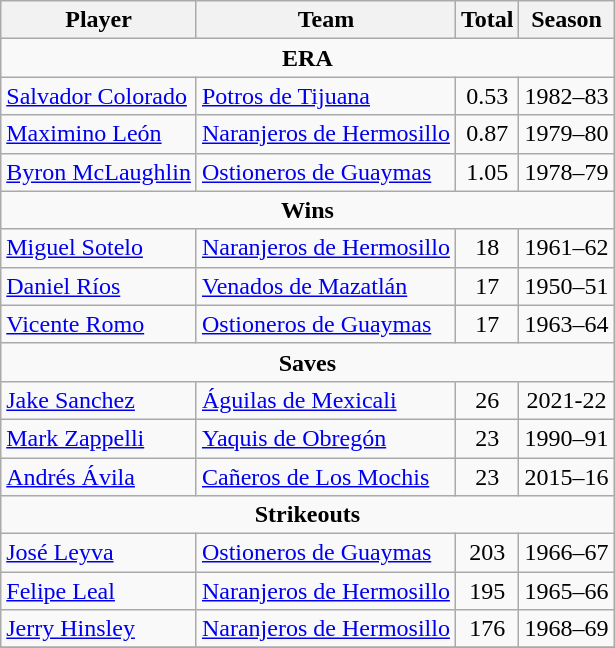<table class="wikitable" style="clear: left">
<tr style="text-align:center;">
<th>Player</th>
<th>Team</th>
<th>Total</th>
<th>Season</th>
</tr>
<tr>
<td colspan="4" style="text-align:center;"><strong>ERA</strong></td>
</tr>
<tr>
<td> <a href='#'>Salvador Colorado</a></td>
<td><a href='#'>Potros de Tijuana</a></td>
<td align=center>0.53</td>
<td align=center>1982–83</td>
</tr>
<tr>
<td> <a href='#'>Maximino León</a></td>
<td><a href='#'>Naranjeros de Hermosillo</a></td>
<td align=center>0.87</td>
<td align=center>1979–80</td>
</tr>
<tr>
<td> <a href='#'>Byron McLaughlin</a></td>
<td><a href='#'>Ostioneros de Guaymas</a></td>
<td align=center>1.05</td>
<td align=center>1978–79</td>
</tr>
<tr>
<td colspan="4" style="text-align:center;"><strong>Wins</strong></td>
</tr>
<tr>
<td> <a href='#'>Miguel Sotelo</a></td>
<td><a href='#'>Naranjeros de Hermosillo</a></td>
<td align=center>18</td>
<td align=center>1961–62</td>
</tr>
<tr>
<td> <a href='#'>Daniel Ríos</a></td>
<td><a href='#'>Venados de Mazatlán</a></td>
<td align=center>17</td>
<td align=center>1950–51</td>
</tr>
<tr>
<td> <a href='#'>Vicente Romo</a></td>
<td><a href='#'>Ostioneros de Guaymas</a></td>
<td align=center>17</td>
<td align=center>1963–64</td>
</tr>
<tr>
<td colspan="4" style="text-align:center;"><strong>Saves</strong></td>
</tr>
<tr>
<td> <a href='#'>Jake Sanchez</a></td>
<td><a href='#'>Águilas de Mexicali</a></td>
<td align=center>26</td>
<td align=center>2021-22</td>
</tr>
<tr>
<td> <a href='#'>Mark Zappelli</a></td>
<td><a href='#'>Yaquis de Obregón</a></td>
<td align=center>23</td>
<td align=center>1990–91</td>
</tr>
<tr>
<td> <a href='#'>Andrés Ávila</a></td>
<td><a href='#'>Cañeros de Los Mochis</a></td>
<td align=center>23</td>
<td align=center>2015–16</td>
</tr>
<tr>
<td colspan="4" style="text-align:center;"><strong>Strikeouts</strong></td>
</tr>
<tr>
<td> <a href='#'>José Leyva</a></td>
<td><a href='#'>Ostioneros de Guaymas</a></td>
<td align=center>203</td>
<td align=center>1966–67</td>
</tr>
<tr>
<td> <a href='#'>Felipe Leal</a></td>
<td><a href='#'>Naranjeros de Hermosillo</a></td>
<td align=center>195</td>
<td align=center>1965–66</td>
</tr>
<tr>
<td> <a href='#'>Jerry Hinsley</a></td>
<td><a href='#'>Naranjeros de Hermosillo</a></td>
<td align=center>176</td>
<td align=center>1968–69</td>
</tr>
<tr>
</tr>
</table>
